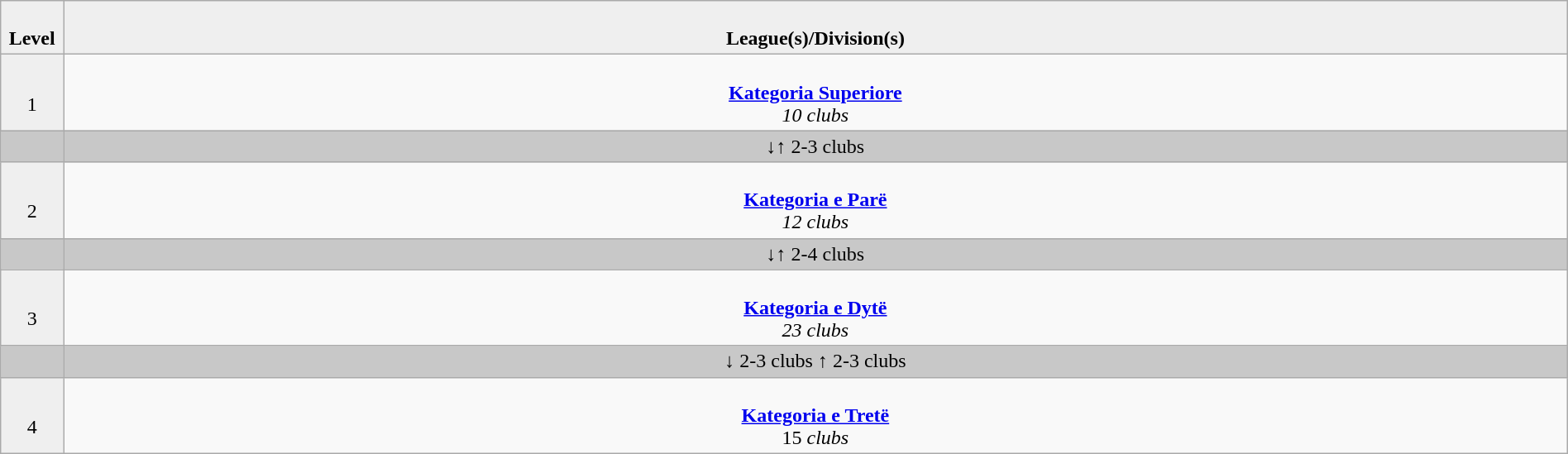<table class="wikitable" style="text-align:center; width:100%;">
<tr style="background:#efefef;">
<td style="width:4%; text-align:center;"><br><strong>Level</strong></td>
<td style="width:96%; text-align:center;"><br><strong>League(s)/Division(s)</strong></td>
</tr>
<tr>
<td style="text-align:center; width:4%; background:#efefef;"><br>1</td>
<td style="width:96%; text-align:center;"><br><strong><a href='#'>Kategoria Superiore</a></strong><br>
<em>10 clubs</em><br></td>
</tr>
<tr style="background:#c8c8c8">
<td style="width:4%;"></td>
<td style="width:96%;">↓↑ 2-3 clubs</td>
</tr>
<tr>
<td style="text-align:center; width:4%; background:#efefef;"><br>2</td>
<td style="width:96%; text-align:center;"><br><strong><a href='#'>Kategoria e Parë</a></strong><br>
<em>12 clubs</em><br></td>
</tr>
<tr style="background:#c8c8c8">
<td style="width:4%;"></td>
<td style="width:96%;">↓↑ 2-4 clubs</td>
</tr>
<tr>
<td style="text-align:center; width:4%; background:#efefef;"><br>3</td>
<td style="width:96%; text-align:center;"><br><strong><a href='#'>Kategoria e Dytë</a></strong><br>
<em>23 clubs</em><br></td>
</tr>
<tr style="background:#c8c8c8">
<td style="width:4%;"></td>
<td style="width:96%;">↓ 2-3 clubs ↑ 2-3 clubs</td>
</tr>
<tr>
<td style="text-align:center; width:4%; background:#efefef;"><br>4</td>
<td style="width:96%; text-align:center;"><br><strong><a href='#'>Kategoria e Tretë</a></strong><br>
15 <em>clubs</em><br></td>
</tr>
</table>
